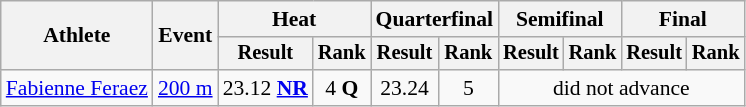<table class=wikitable style="font-size:90%">
<tr>
<th rowspan="2">Athlete</th>
<th rowspan="2">Event</th>
<th colspan="2">Heat</th>
<th colspan="2">Quarterfinal</th>
<th colspan="2">Semifinal</th>
<th colspan="2">Final</th>
</tr>
<tr style="font-size:95%">
<th>Result</th>
<th>Rank</th>
<th>Result</th>
<th>Rank</th>
<th>Result</th>
<th>Rank</th>
<th>Result</th>
<th>Rank</th>
</tr>
<tr align=center>
<td align=left><a href='#'>Fabienne Feraez</a></td>
<td align=left><a href='#'>200 m</a></td>
<td>23.12 <strong><a href='#'>NR</a></strong></td>
<td>4 <strong>Q</strong></td>
<td>23.24</td>
<td>5</td>
<td colspan=4>did not advance</td>
</tr>
</table>
